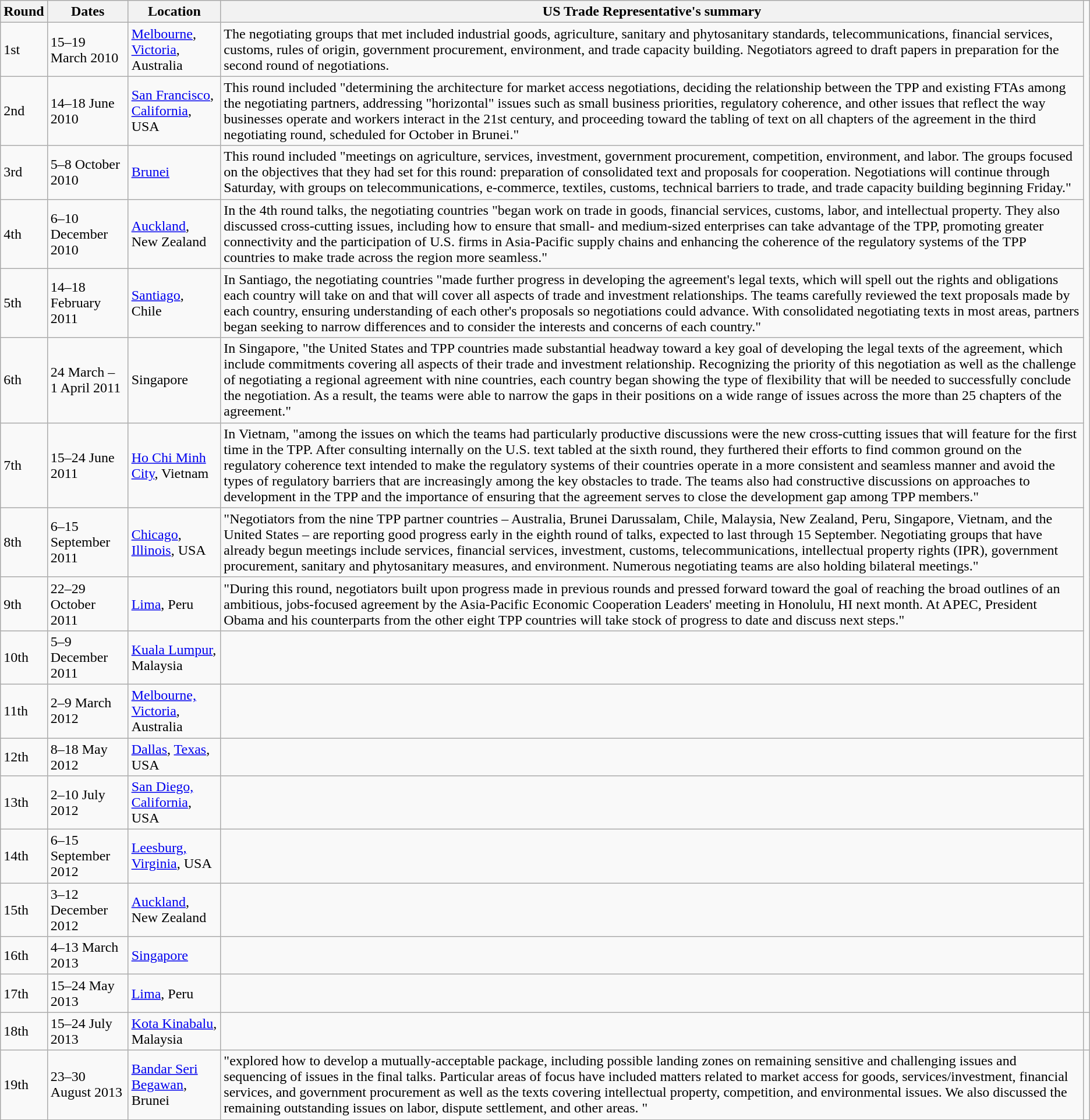<table class="wikitable">
<tr>
<th>Round</th>
<th>Dates</th>
<th>Location</th>
<th>US Trade Representative's summary</th>
</tr>
<tr>
<td>1st</td>
<td>15–19 March 2010</td>
<td><a href='#'>Melbourne</a>, <a href='#'>Victoria</a>, Australia</td>
<td>The negotiating groups that met included industrial goods, agriculture, sanitary and phytosanitary standards, telecommunications, financial services, customs, rules of origin, government procurement, environment, and trade capacity building. Negotiators agreed to draft papers in preparation for the second round of negotiations.</td>
</tr>
<tr>
<td>2nd</td>
<td>14–18 June 2010</td>
<td><a href='#'>San Francisco</a>, <a href='#'>California</a>, USA</td>
<td>This round included "determining the architecture for market access negotiations, deciding the relationship between the TPP and existing FTAs among the negotiating partners, addressing "horizontal" issues such as small business priorities, regulatory coherence, and other issues that reflect the way businesses operate and workers interact in the 21st century, and proceeding toward the tabling of text on all chapters of the agreement in the third negotiating round, scheduled for October in Brunei."</td>
</tr>
<tr>
<td>3rd</td>
<td>5–8 October 2010</td>
<td><a href='#'>Brunei</a></td>
<td>This round included "meetings on agriculture, services, investment, government procurement, competition, environment, and labor. The groups focused on the objectives that they had set for this round: preparation of consolidated text and proposals for cooperation. Negotiations will continue through Saturday, with groups on telecommunications, e-commerce, textiles, customs, technical barriers to trade, and trade capacity building beginning Friday."</td>
</tr>
<tr>
<td>4th</td>
<td>6–10 December 2010</td>
<td><a href='#'>Auckland</a>, New Zealand</td>
<td>In the 4th round talks, the negotiating countries "began work on trade in goods, financial services, customs, labor, and intellectual property. They also discussed cross-cutting issues, including how to ensure that small- and medium-sized enterprises can take advantage of the TPP, promoting greater connectivity and the participation of U.S. firms in Asia-Pacific supply chains and enhancing the coherence of the regulatory systems of the TPP countries to make trade across the region more seamless."</td>
</tr>
<tr>
<td>5th</td>
<td>14–18 February 2011</td>
<td><a href='#'>Santiago</a>, Chile</td>
<td>In Santiago, the negotiating countries "made further progress in developing the agreement's legal texts, which will spell out the rights and obligations each country will take on and that will cover all aspects of trade and investment relationships. The teams carefully reviewed the text proposals made by each country, ensuring understanding of each other's proposals so negotiations could advance. With consolidated negotiating texts in most areas, partners began seeking to narrow differences and to consider the interests and concerns of each country."</td>
</tr>
<tr>
<td>6th</td>
<td>24 March – 1 April 2011</td>
<td>Singapore</td>
<td>In Singapore, "the United States and TPP countries made substantial headway toward a key goal of developing the legal texts of the agreement, which include commitments covering all aspects of their trade and investment relationship. Recognizing the priority of this negotiation as well as the challenge of negotiating a regional agreement with nine countries, each country began showing the type of flexibility that will be needed to successfully conclude the negotiation. As a result, the teams were able to narrow the gaps in their positions on a wide range of issues across the more than 25 chapters of the agreement."</td>
</tr>
<tr>
<td>7th</td>
<td>15–24 June 2011</td>
<td><a href='#'>Ho Chi Minh City</a>, Vietnam</td>
<td>In Vietnam, "among the issues on which the teams had particularly productive discussions were the new cross-cutting issues that will feature for the first time in the TPP. After consulting internally on the U.S. text tabled at the sixth round, they furthered their efforts to find common ground on the regulatory coherence text intended to make the regulatory systems of their countries operate in a more consistent and seamless manner and avoid the types of regulatory barriers that are increasingly among the key obstacles to trade. The teams also had constructive discussions on approaches to development in the TPP and the importance of ensuring that the agreement serves to close the development gap among TPP members."</td>
</tr>
<tr>
<td>8th</td>
<td>6–15 September 2011</td>
<td><a href='#'>Chicago</a>, <a href='#'>Illinois</a>, USA</td>
<td>"Negotiators from the nine TPP partner countries – Australia, Brunei Darussalam, Chile, Malaysia, New Zealand, Peru, Singapore, Vietnam, and the United States – are reporting good progress early in the eighth round of talks, expected to last through 15 September. Negotiating groups that have already begun meetings include services, financial services, investment, customs, telecommunications, intellectual property rights (IPR), government procurement, sanitary and phytosanitary measures, and environment. Numerous negotiating teams are also holding bilateral meetings."</td>
</tr>
<tr>
<td>9th</td>
<td>22–29 October 2011</td>
<td><a href='#'>Lima</a>, Peru</td>
<td>"During this round, negotiators built upon progress made in previous rounds and pressed forward toward the goal of reaching the broad outlines of an ambitious, jobs-focused agreement by the Asia-Pacific Economic Cooperation Leaders' meeting in Honolulu, HI next month. At APEC, President Obama and his counterparts from the other eight TPP countries will take stock of progress to date and discuss next steps."</td>
</tr>
<tr>
<td>10th</td>
<td>5–9 December 2011</td>
<td><a href='#'>Kuala Lumpur</a>, Malaysia</td>
<td></td>
</tr>
<tr>
<td>11th</td>
<td>2–9 March 2012</td>
<td><a href='#'>Melbourne, Victoria</a>, Australia</td>
<td></td>
</tr>
<tr>
<td>12th</td>
<td>8–18 May 2012</td>
<td><a href='#'>Dallas</a>, <a href='#'>Texas</a>, USA</td>
<td></td>
</tr>
<tr>
<td>13th</td>
<td>2–10 July 2012</td>
<td><a href='#'>San Diego, California</a>, USA</td>
<td></td>
</tr>
<tr>
<td>14th</td>
<td>6–15 September 2012</td>
<td><a href='#'>Leesburg, Virginia</a>, USA</td>
<td></td>
</tr>
<tr>
<td>15th</td>
<td>3–12 December 2012</td>
<td><a href='#'>Auckland</a>, New Zealand</td>
<td></td>
</tr>
<tr>
<td>16th</td>
<td>4–13 March 2013</td>
<td><a href='#'>Singapore</a></td>
<td></td>
</tr>
<tr>
<td>17th</td>
<td>15–24 May 2013</td>
<td><a href='#'>Lima</a>, Peru</td>
<td></td>
</tr>
<tr>
<td>18th</td>
<td>15–24 July 2013</td>
<td><a href='#'>Kota Kinabalu</a>, Malaysia</td>
<td></td>
<td></td>
</tr>
<tr>
<td>19th</td>
<td>23–30 August 2013</td>
<td><a href='#'>Bandar Seri Begawan</a>, Brunei</td>
<td>"explored how to develop a mutually-acceptable package, including possible landing zones on remaining sensitive and challenging issues and sequencing of issues in the final talks.  Particular areas of focus have included matters related to market access for goods, services/investment, financial services, and government procurement as well as the texts covering intellectual property, competition, and environmental issues.  We also discussed the remaining outstanding issues on labor, dispute settlement, and other areas. "</td>
</tr>
<tr>
</tr>
</table>
